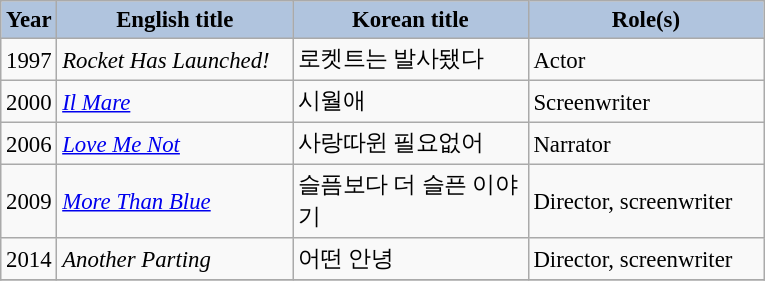<table class="wikitable" style="font-size:95%;">
<tr>
<th style="background:#B0C4DE;">Year</th>
<th style="background:#B0C4DE;" width = "150pt">English title</th>
<th style="background:#B0C4DE;" width = "150pt">Korean title</th>
<th style="background:#B0C4DE;" width = "150pt">Role(s)</th>
</tr>
<tr>
<td>1997</td>
<td><em>Rocket Has Launched!</em></td>
<td>로켓트는 발사됐다</td>
<td>Actor</td>
</tr>
<tr>
<td>2000</td>
<td><em><a href='#'>Il Mare</a></em></td>
<td>시월애</td>
<td>Screenwriter</td>
</tr>
<tr>
<td>2006</td>
<td><em><a href='#'>Love Me Not</a></em></td>
<td>사랑따윈 필요없어</td>
<td>Narrator</td>
</tr>
<tr>
<td>2009</td>
<td><em><a href='#'>More Than Blue</a></em></td>
<td>슬픔보다 더 슬픈 이야기</td>
<td>Director, screenwriter</td>
</tr>
<tr>
<td>2014</td>
<td><em>Another Parting</em></td>
<td>어떤 안녕</td>
<td>Director, screenwriter</td>
</tr>
<tr>
</tr>
</table>
